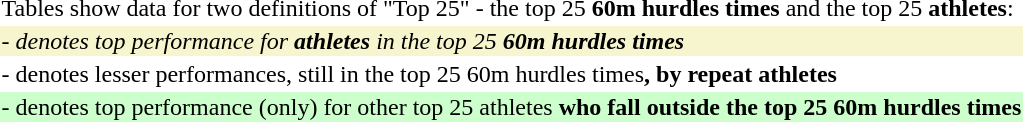<table style="wikitable">
<tr>
<td>Tables show data for two definitions of "Top 25" - the top 25 <strong>60m hurdles times</strong> and the top 25 <strong>athletes</strong>:</td>
</tr>
<tr>
<td style="background: #f6F5CE"><em>- denotes top performance for <strong>athletes</strong> in the top 25 <strong>60m hurdles times<strong><em></td>
</tr>
<tr>
<td></em>- denotes lesser performances, still in the top 25 </strong>60m hurdles times<strong>, by repeat athletes<em></td>
</tr>
<tr>
<td style="background: #CCFFCC"></em>- denotes top performance (only) for other top 25 </strong>athletes<strong> who fall outside the top 25 60m hurdles times<em></td>
</tr>
</table>
